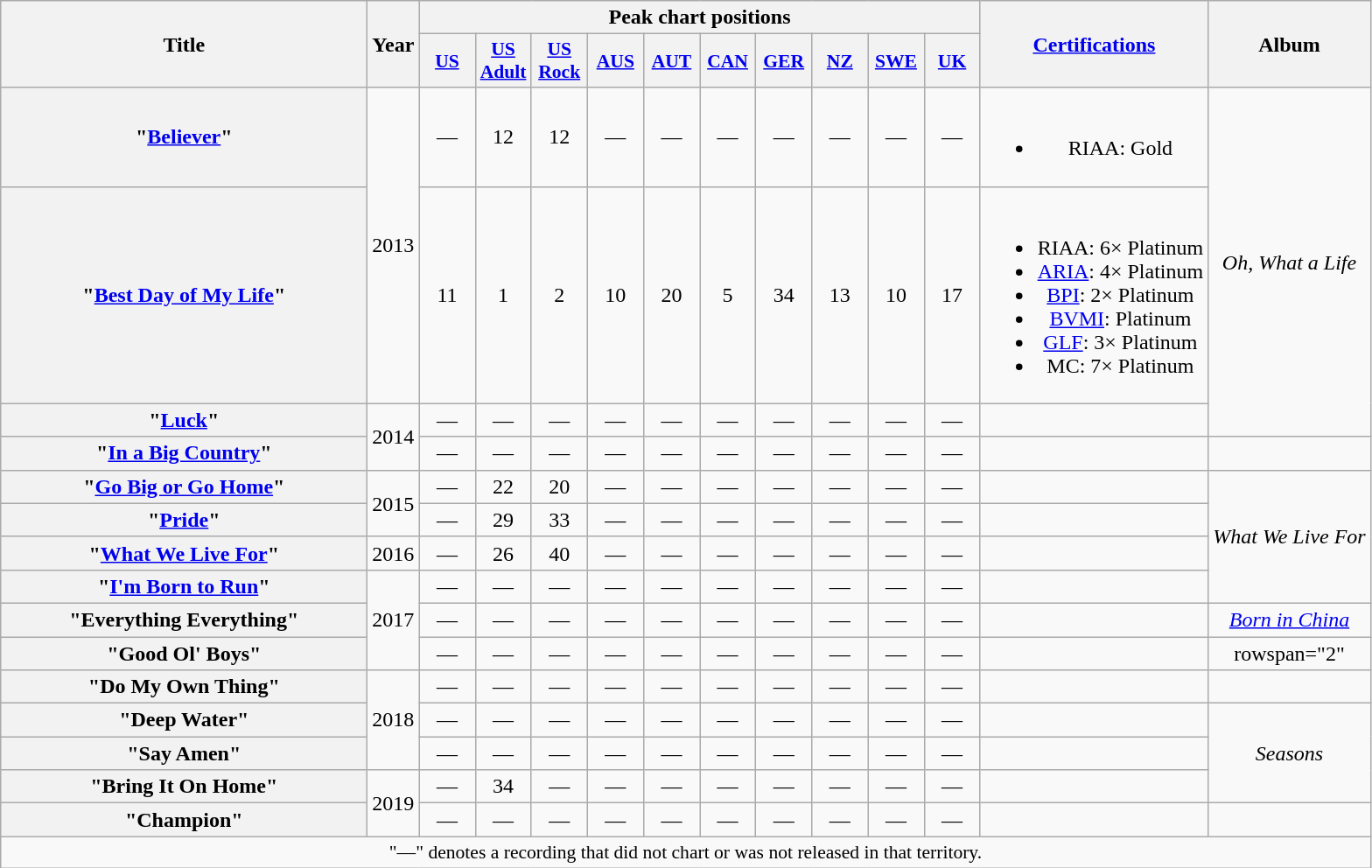<table class="wikitable plainrowheaders" style="text-align:center;">
<tr>
<th scope="col" rowspan="2" style="width:17em;">Title</th>
<th scope="col" rowspan="2">Year</th>
<th scope="col" colspan="10">Peak chart positions</th>
<th scope="col" rowspan="2"><a href='#'>Certifications</a></th>
<th scope="col" rowspan="2">Album</th>
</tr>
<tr>
<th scope="col" style="width:2.5em;font-size:90%;"><a href='#'>US</a><br></th>
<th scope="col" style="width:2.5em;font-size:90%;"><a href='#'>US<br>Adult</a><br></th>
<th scope="col" style="width:2.5em;font-size:90%;"><a href='#'>US<br>Rock</a><br></th>
<th scope="col" style="width:2.5em;font-size:90%;"><a href='#'>AUS</a><br></th>
<th scope="col" style="width:2.5em;font-size:90%;"><a href='#'>AUT</a><br></th>
<th scope="col" style="width:2.5em;font-size:90%;"><a href='#'>CAN</a><br></th>
<th scope="col" style="width:2.5em;font-size:90%;"><a href='#'>GER</a><br></th>
<th scope="col" style="width:2.5em;font-size:90%;"><a href='#'>NZ</a><br></th>
<th scope="col" style="width:2.5em;font-size:90%;"><a href='#'>SWE</a><br></th>
<th scope="col" style="width:2.5em;font-size:90%;"><a href='#'>UK</a><br></th>
</tr>
<tr>
<th scope="row">"<a href='#'>Believer</a>"</th>
<td rowspan="2">2013</td>
<td>—</td>
<td>12</td>
<td>12</td>
<td>—</td>
<td>—</td>
<td>—</td>
<td>—</td>
<td>—</td>
<td>—</td>
<td>—</td>
<td><br><ul><li>RIAA: Gold</li></ul></td>
<td rowspan="3"><em>Oh, What a Life</em></td>
</tr>
<tr>
<th scope="row">"<a href='#'>Best Day of My Life</a>"</th>
<td>11</td>
<td>1</td>
<td>2</td>
<td>10</td>
<td>20</td>
<td>5</td>
<td>34</td>
<td>13</td>
<td>10</td>
<td>17</td>
<td><br><ul><li>RIAA: 6× Platinum</li><li><a href='#'>ARIA</a>: 4× Platinum</li><li><a href='#'>BPI</a>: 2× Platinum</li><li><a href='#'>BVMI</a>: Platinum</li><li><a href='#'>GLF</a>: 3× Platinum</li><li>MC: 7× Platinum</li></ul></td>
</tr>
<tr>
<th scope="row">"<a href='#'>Luck</a>"</th>
<td rowspan="2">2014</td>
<td>—</td>
<td>—</td>
<td>—</td>
<td>—</td>
<td>—</td>
<td>—</td>
<td>—</td>
<td>—</td>
<td>—</td>
<td>—</td>
<td></td>
</tr>
<tr>
<th scope="row">"<a href='#'>In a Big Country</a>"</th>
<td>—</td>
<td>—</td>
<td>—</td>
<td>—</td>
<td>—</td>
<td>—</td>
<td>—</td>
<td>—</td>
<td>—</td>
<td>—</td>
<td></td>
<td></td>
</tr>
<tr>
<th scope="row">"<a href='#'>Go Big or Go Home</a>"</th>
<td rowspan="2">2015</td>
<td>—</td>
<td>22</td>
<td>20</td>
<td>—</td>
<td>—</td>
<td>—</td>
<td>—</td>
<td>—</td>
<td>—</td>
<td>—</td>
<td></td>
<td rowspan="4"><em>What We Live For</em></td>
</tr>
<tr>
<th scope="row">"<a href='#'>Pride</a>"</th>
<td>—</td>
<td>29</td>
<td>33</td>
<td>—</td>
<td>—</td>
<td>—</td>
<td>—</td>
<td>—</td>
<td>—</td>
<td>—</td>
<td></td>
</tr>
<tr>
<th scope="row">"<a href='#'>What We Live For</a>"</th>
<td>2016</td>
<td>—</td>
<td>26</td>
<td>40</td>
<td>—</td>
<td>—</td>
<td>—</td>
<td>—</td>
<td>—</td>
<td>—</td>
<td>—</td>
<td></td>
</tr>
<tr>
<th scope="row">"<a href='#'>I'm Born to Run</a>"</th>
<td rowspan="3">2017</td>
<td>—</td>
<td>—</td>
<td>—</td>
<td>—</td>
<td>—</td>
<td>—</td>
<td>—</td>
<td>—</td>
<td>—</td>
<td>—</td>
<td></td>
</tr>
<tr>
<th scope="row">"Everything Everything"</th>
<td>—</td>
<td>—</td>
<td>—</td>
<td>—</td>
<td>—</td>
<td>—</td>
<td>—</td>
<td>—</td>
<td>—</td>
<td>—</td>
<td></td>
<td><em><a href='#'>Born in China</a></em></td>
</tr>
<tr>
<th scope="row">"Good Ol' Boys"<br></th>
<td>—</td>
<td>—</td>
<td>—</td>
<td>—</td>
<td>—</td>
<td>—</td>
<td>—</td>
<td>—</td>
<td>—</td>
<td>—</td>
<td></td>
<td>rowspan="2" </td>
</tr>
<tr>
<th scope="row">"Do My Own Thing"</th>
<td rowspan="3">2018</td>
<td>—</td>
<td>—</td>
<td>—</td>
<td>—</td>
<td>—</td>
<td>—</td>
<td>—</td>
<td>—</td>
<td>—</td>
<td>—</td>
<td></td>
</tr>
<tr>
<th scope="row">"Deep Water"</th>
<td>—</td>
<td>—</td>
<td>—</td>
<td>—</td>
<td>—</td>
<td>—</td>
<td>—</td>
<td>—</td>
<td>—</td>
<td>—</td>
<td></td>
<td rowspan="3"><em>Seasons</em></td>
</tr>
<tr>
<th scope="row">"Say Amen"<br></th>
<td>—</td>
<td>—</td>
<td>—</td>
<td>—</td>
<td>—</td>
<td>—</td>
<td>—</td>
<td>—</td>
<td>—</td>
<td>—</td>
<td></td>
</tr>
<tr>
<th scope="row">"Bring It On Home"<br></th>
<td rowspan="2">2019</td>
<td>—</td>
<td>34</td>
<td>—</td>
<td>—</td>
<td>—</td>
<td>—</td>
<td>—</td>
<td>—</td>
<td>—</td>
<td>—</td>
<td></td>
</tr>
<tr>
<th scope="row">"Champion"</th>
<td>—</td>
<td>—</td>
<td>—</td>
<td>—</td>
<td>—</td>
<td>—</td>
<td>—</td>
<td>—</td>
<td>—</td>
<td>—</td>
<td></td>
<td></td>
</tr>
<tr>
<td colspan="14" style="font-size:90%">"—" denotes a recording that did not chart or was not released in that territory.</td>
</tr>
</table>
